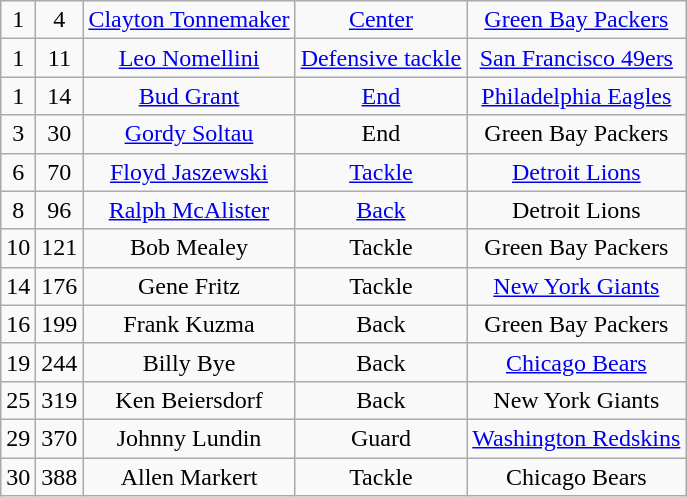<table class="wikitable" style="text-align:center">
<tr>
<td>1</td>
<td>4</td>
<td><a href='#'>Clayton Tonnemaker</a></td>
<td><a href='#'>Center</a></td>
<td><a href='#'>Green Bay Packers</a></td>
</tr>
<tr>
<td>1</td>
<td>11</td>
<td><a href='#'>Leo Nomellini</a></td>
<td><a href='#'>Defensive tackle</a></td>
<td><a href='#'>San Francisco 49ers</a></td>
</tr>
<tr>
<td>1</td>
<td>14</td>
<td><a href='#'>Bud Grant</a></td>
<td><a href='#'>End</a></td>
<td><a href='#'>Philadelphia Eagles</a></td>
</tr>
<tr>
<td>3</td>
<td>30</td>
<td><a href='#'>Gordy Soltau</a></td>
<td>End</td>
<td>Green Bay Packers</td>
</tr>
<tr>
<td>6</td>
<td>70</td>
<td><a href='#'>Floyd Jaszewski</a></td>
<td><a href='#'>Tackle</a></td>
<td><a href='#'>Detroit Lions</a></td>
</tr>
<tr>
<td>8</td>
<td>96</td>
<td><a href='#'>Ralph McAlister</a></td>
<td><a href='#'>Back</a></td>
<td>Detroit Lions</td>
</tr>
<tr>
<td>10</td>
<td>121</td>
<td>Bob Mealey</td>
<td>Tackle</td>
<td>Green Bay Packers</td>
</tr>
<tr>
<td>14</td>
<td>176</td>
<td>Gene Fritz</td>
<td>Tackle</td>
<td><a href='#'>New York Giants</a></td>
</tr>
<tr>
<td>16</td>
<td>199</td>
<td>Frank Kuzma</td>
<td>Back</td>
<td>Green Bay Packers</td>
</tr>
<tr>
<td>19</td>
<td>244</td>
<td>Billy Bye</td>
<td>Back</td>
<td><a href='#'>Chicago Bears</a></td>
</tr>
<tr>
<td>25</td>
<td>319</td>
<td>Ken Beiersdorf</td>
<td>Back</td>
<td>New York Giants</td>
</tr>
<tr>
<td>29</td>
<td>370</td>
<td>Johnny Lundin</td>
<td>Guard</td>
<td><a href='#'>Washington Redskins</a></td>
</tr>
<tr>
<td>30</td>
<td>388</td>
<td>Allen Markert</td>
<td>Tackle</td>
<td>Chicago Bears</td>
</tr>
</table>
